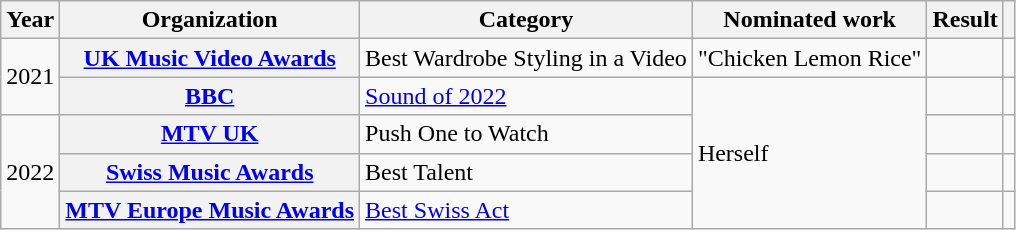<table class="wikitable sortable plainrowheaders">
<tr>
<th scope="col">Year</th>
<th scope="col">Organization</th>
<th scope="col">Category</th>
<th scope="col">Nominated work</th>
<th scope="col">Result</th>
<th scope="col" class="unsortable"></th>
</tr>
<tr>
<td rowspan="2">2021</td>
<th scope="row"><a href='#'>UK Music Video Awards</a></th>
<td>Best Wardrobe Styling in a Video</td>
<td>"Chicken Lemon Rice"</td>
<td></td>
<td rowspan="1" style="text-align:center;"></td>
</tr>
<tr>
<th rowspan="1" scope="row"><a href='#'>BBC</a></th>
<td><a href='#'>Sound of 2022</a></td>
<td rowspan="4">Herself</td>
<td></td>
<td rowspan="1" style="text-align:center;"></td>
</tr>
<tr>
<td rowspan="3">2022</td>
<th scope="row"><a href='#'>MTV UK</a></th>
<td>Push One to Watch</td>
<td></td>
<td rowspan="1" style="text-align:center;"></td>
</tr>
<tr>
<th scope="row"><a href='#'>Swiss Music Awards</a></th>
<td>Best Talent</td>
<td></td>
<td rowspan="1" style="text-align:center;"></td>
</tr>
<tr>
<th scope="row"><a href='#'>MTV Europe Music Awards</a></th>
<td><a href='#'>Best Swiss Act</a></td>
<td></td>
<td></td>
</tr>
</table>
